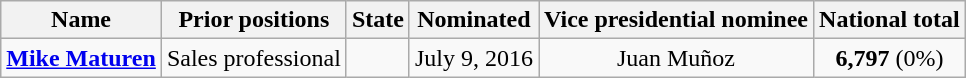<table class="wikitable" style="text-align:center">
<tr>
<th>Name</th>
<th>Prior positions</th>
<th>State</th>
<th>Nominated</th>
<th>Vice presidential nominee</th>
<th>National total</th>
</tr>
<tr>
<td><strong><a href='#'>Mike Maturen</a></strong></td>
<td>Sales professional</td>
<td></td>
<td>July 9, 2016</td>
<td>Juan Muñoz</td>
<td><strong>6,797</strong> (0%)</td>
</tr>
</table>
